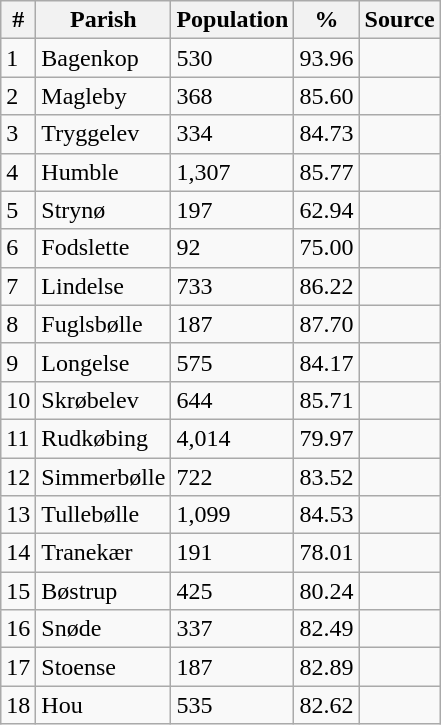<table class="wikitable sortable">
<tr>
<th rowspan="1">#</th>
<th rowspan="1">Parish</th>
<th rowspan="1">Population</th>
<th rowspan="1">%</th>
<th rowspan="1">Source</th>
</tr>
<tr>
<td>1</td>
<td>Bagenkop</td>
<td>530</td>
<td>93.96</td>
<td></td>
</tr>
<tr>
<td>2</td>
<td>Magleby</td>
<td>368</td>
<td>85.60</td>
<td></td>
</tr>
<tr>
<td>3</td>
<td>Tryggelev</td>
<td>334</td>
<td>84.73</td>
<td></td>
</tr>
<tr>
<td>4</td>
<td>Humble</td>
<td>1,307</td>
<td>85.77</td>
<td></td>
</tr>
<tr>
<td>5</td>
<td>Strynø</td>
<td>197</td>
<td>62.94</td>
<td></td>
</tr>
<tr>
<td>6</td>
<td>Fodslette</td>
<td>92</td>
<td>75.00</td>
<td></td>
</tr>
<tr>
<td>7</td>
<td>Lindelse</td>
<td>733</td>
<td>86.22</td>
<td></td>
</tr>
<tr>
<td>8</td>
<td>Fuglsbølle</td>
<td>187</td>
<td>87.70</td>
<td></td>
</tr>
<tr>
<td>9</td>
<td>Longelse</td>
<td>575</td>
<td>84.17</td>
<td></td>
</tr>
<tr>
<td>10</td>
<td>Skrøbelev</td>
<td>644</td>
<td>85.71</td>
<td></td>
</tr>
<tr>
<td>11</td>
<td>Rudkøbing</td>
<td>4,014</td>
<td>79.97</td>
<td></td>
</tr>
<tr>
<td>12</td>
<td>Simmerbølle</td>
<td>722</td>
<td>83.52</td>
<td></td>
</tr>
<tr>
<td>13</td>
<td>Tullebølle</td>
<td>1,099</td>
<td>84.53</td>
<td></td>
</tr>
<tr>
<td>14</td>
<td>Tranekær</td>
<td>191</td>
<td>78.01</td>
<td></td>
</tr>
<tr>
<td>15</td>
<td>Bøstrup</td>
<td>425</td>
<td>80.24</td>
<td></td>
</tr>
<tr>
<td>16</td>
<td>Snøde</td>
<td>337</td>
<td>82.49</td>
<td></td>
</tr>
<tr>
<td>17</td>
<td>Stoense</td>
<td>187</td>
<td>82.89</td>
<td></td>
</tr>
<tr>
<td>18</td>
<td>Hou</td>
<td>535</td>
<td>82.62</td>
<td></td>
</tr>
</table>
